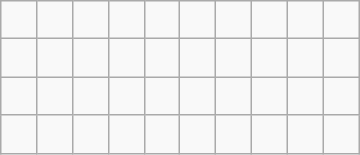<table class="wikitable" style="width:15em">
<tr>
<td> </td>
<td> </td>
<td> </td>
<td> </td>
<td> </td>
<td> </td>
<td> </td>
<td> </td>
<td> </td>
<td> </td>
</tr>
<tr>
<td> </td>
<td> </td>
<td> </td>
<td> </td>
<td> </td>
<td> </td>
<td> </td>
<td> </td>
<td> </td>
<td> </td>
</tr>
<tr>
<td> </td>
<td> </td>
<td> </td>
<td> </td>
<td> </td>
<td> </td>
<td> </td>
<td> </td>
<td> </td>
<td> </td>
</tr>
<tr>
<td> </td>
<td> </td>
<td> </td>
<td> </td>
<td> </td>
<td> </td>
<td> </td>
<td> </td>
<td> </td>
<td> </td>
</tr>
</table>
